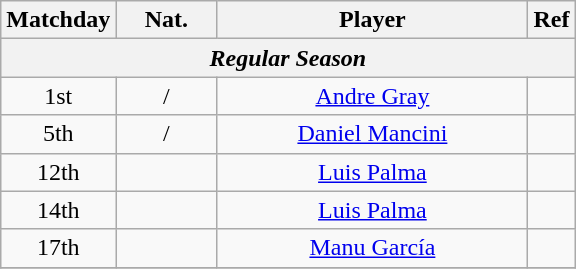<table class="wikitable sortable" style="text-align: center;">
<tr>
<th>Matchday</th>
<th width=60>Nat.</th>
<th width=200>Player</th>
<th>Ref</th>
</tr>
<tr>
<th colspan="4" text-align:center;"><em>Regular Season</em></th>
</tr>
<tr>
<td>1st</td>
<td> / </td>
<td><a href='#'>Andre Gray</a></td>
<td></td>
</tr>
<tr>
<td>5th</td>
<td> / </td>
<td><a href='#'>Daniel Mancini</a></td>
<td></td>
</tr>
<tr>
<td>12th</td>
<td></td>
<td><a href='#'>Luis Palma</a></td>
<td></td>
</tr>
<tr>
<td>14th</td>
<td></td>
<td><a href='#'>Luis Palma</a></td>
<td></td>
</tr>
<tr>
<td>17th</td>
<td></td>
<td><a href='#'>Manu García</a></td>
<td></td>
</tr>
<tr>
</tr>
</table>
